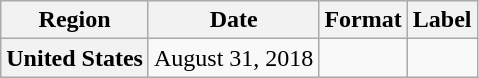<table class="wikitable plainrowheaders" style="text-align:center;">
<tr>
<th>Region</th>
<th>Date</th>
<th>Format</th>
<th>Label</th>
</tr>
<tr>
<th scope="row">United States</th>
<td>August 31, 2018</td>
<td></td>
<td></td>
</tr>
</table>
